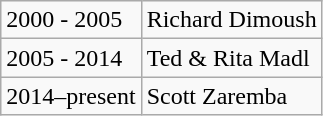<table class="wikitable">
<tr>
<td>2000 - 2005</td>
<td>Richard Dimoush</td>
</tr>
<tr>
<td>2005 - 2014</td>
<td>Ted & Rita Madl</td>
</tr>
<tr>
<td>2014–present</td>
<td>Scott Zaremba</td>
</tr>
</table>
